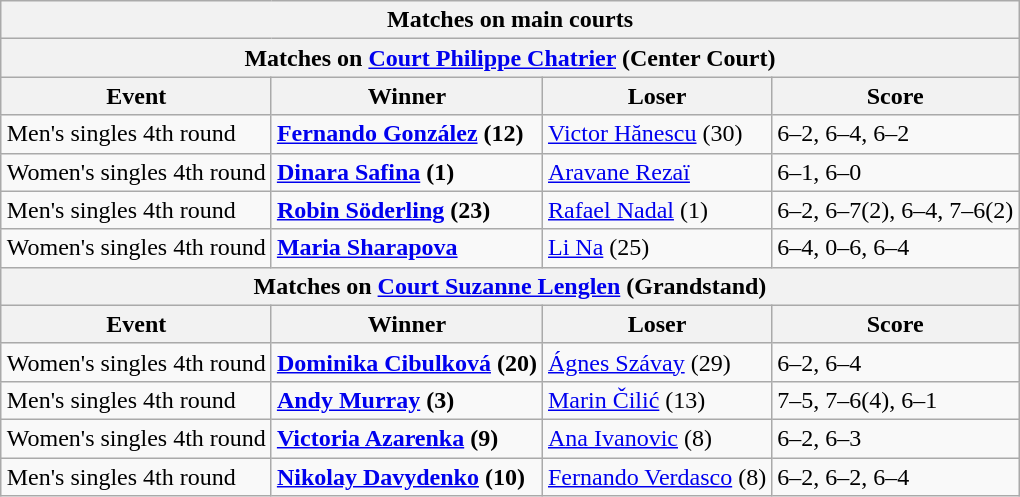<table class="wikitable collapsible uncollapsed" style="margin:auto;">
<tr>
<th colspan="4" style="white-space:nowrap;"><strong>Matches on main courts</strong></th>
</tr>
<tr>
<th colspan="4">Matches on <a href='#'>Court Philippe Chatrier</a> (Center Court)</th>
</tr>
<tr>
<th>Event</th>
<th>Winner</th>
<th>Loser</th>
<th>Score</th>
</tr>
<tr>
<td>Men's singles 4th round</td>
<td> <strong><a href='#'>Fernando González</a> (12)</strong></td>
<td> <a href='#'>Victor Hănescu</a> (30)</td>
<td>6–2, 6–4, 6–2</td>
</tr>
<tr>
<td>Women's singles 4th round</td>
<td> <strong><a href='#'>Dinara Safina</a> (1)</strong></td>
<td> <a href='#'>Aravane Rezaï</a></td>
<td>6–1, 6–0</td>
</tr>
<tr>
<td>Men's singles 4th round</td>
<td> <strong><a href='#'>Robin Söderling</a> (23)</strong></td>
<td> <a href='#'>Rafael Nadal</a> (1)</td>
<td>6–2, 6–7(2), 6–4, 7–6(2)</td>
</tr>
<tr>
<td>Women's singles 4th round</td>
<td> <strong><a href='#'>Maria Sharapova</a></strong></td>
<td> <a href='#'>Li Na</a> (25)</td>
<td>6–4, 0–6, 6–4</td>
</tr>
<tr>
<th colspan="4">Matches on <a href='#'>Court Suzanne Lenglen</a> (Grandstand)</th>
</tr>
<tr>
<th>Event</th>
<th>Winner</th>
<th>Loser</th>
<th>Score</th>
</tr>
<tr>
<td>Women's singles 4th round</td>
<td> <strong><a href='#'>Dominika Cibulková</a> (20)</strong></td>
<td> <a href='#'>Ágnes Szávay</a> (29)</td>
<td>6–2, 6–4</td>
</tr>
<tr>
<td>Men's singles 4th round</td>
<td> <strong><a href='#'>Andy Murray</a> (3)</strong></td>
<td> <a href='#'>Marin Čilić</a> (13)</td>
<td>7–5, 7–6(4), 6–1</td>
</tr>
<tr>
<td>Women's singles 4th round</td>
<td> <strong><a href='#'>Victoria Azarenka</a> (9)</strong></td>
<td> <a href='#'>Ana Ivanovic</a> (8)</td>
<td>6–2, 6–3</td>
</tr>
<tr>
<td>Men's singles 4th round</td>
<td> <strong><a href='#'>Nikolay Davydenko</a> (10)</strong></td>
<td> <a href='#'>Fernando Verdasco</a> (8)</td>
<td>6–2, 6–2, 6–4</td>
</tr>
</table>
